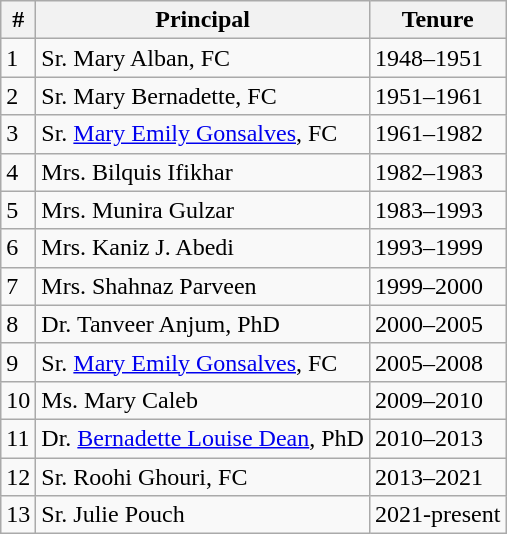<table class="wikitable">
<tr>
<th>#</th>
<th>Principal</th>
<th>Tenure</th>
</tr>
<tr>
<td>1</td>
<td>Sr. Mary Alban, FC</td>
<td>1948–1951</td>
</tr>
<tr>
<td>2</td>
<td>Sr. Mary Bernadette, FC</td>
<td>1951–1961</td>
</tr>
<tr>
<td>3</td>
<td>Sr. <a href='#'>Mary Emily Gonsalves</a>, FC</td>
<td>1961–1982</td>
</tr>
<tr>
<td>4</td>
<td>Mrs. Bilquis Ifikhar</td>
<td>1982–1983</td>
</tr>
<tr>
<td>5</td>
<td>Mrs.  Munira Gulzar</td>
<td>1983–1993</td>
</tr>
<tr>
<td>6</td>
<td>Mrs. Kaniz J. Abedi</td>
<td>1993–1999</td>
</tr>
<tr>
<td>7</td>
<td>Mrs. Shahnaz Parveen</td>
<td>1999–2000</td>
</tr>
<tr>
<td>8</td>
<td>Dr. Tanveer Anjum, PhD</td>
<td>2000–2005</td>
</tr>
<tr>
<td>9</td>
<td>Sr. <a href='#'>Mary Emily Gonsalves</a>, FC</td>
<td>2005–2008</td>
</tr>
<tr>
<td>10</td>
<td>Ms. Mary Caleb</td>
<td>2009–2010</td>
</tr>
<tr>
<td>11</td>
<td>Dr. <a href='#'>Bernadette Louise Dean</a>, PhD</td>
<td>2010–2013</td>
</tr>
<tr>
<td>12</td>
<td>Sr. Roohi Ghouri, FC</td>
<td>2013–2021</td>
</tr>
<tr>
<td>13</td>
<td>Sr. Julie Pouch</td>
<td>2021-present</td>
</tr>
</table>
